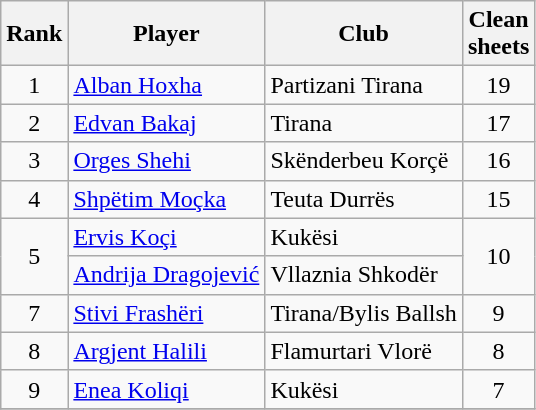<table class="wikitable" style="text-align:center">
<tr>
<th>Rank</th>
<th>Player</th>
<th>Club</th>
<th>Clean<br>sheets</th>
</tr>
<tr>
<td rowspan="1">1</td>
<td align="left"> <a href='#'>Alban Hoxha</a></td>
<td align="left">Partizani Tirana</td>
<td rowspan="1">19</td>
</tr>
<tr>
<td rowspan="1">2</td>
<td align="left"> <a href='#'>Edvan Bakaj</a></td>
<td align="left">Tirana</td>
<td rowspan="1">17</td>
</tr>
<tr>
<td rowspan="1">3</td>
<td align="left"> <a href='#'>Orges Shehi</a></td>
<td align="left">Skënderbeu Korçë</td>
<td rowspan="1">16</td>
</tr>
<tr>
<td rowspan="1">4</td>
<td align="left"> <a href='#'>Shpëtim Moçka</a></td>
<td align="left">Teuta Durrës</td>
<td rowspan="1">15</td>
</tr>
<tr>
<td rowspan="2">5</td>
<td align="left"> <a href='#'>Ervis Koçi</a></td>
<td align="left">Kukësi</td>
<td rowspan="2">10</td>
</tr>
<tr>
<td align="left"> <a href='#'>Andrija Dragojević</a></td>
<td align="left">Vllaznia Shkodër</td>
</tr>
<tr>
<td rowspan="1">7</td>
<td align="left"> <a href='#'>Stivi Frashëri</a></td>
<td align="left">Tirana/Bylis Ballsh</td>
<td rowspan="1">9</td>
</tr>
<tr>
<td rowspan="1">8</td>
<td align="left"> <a href='#'>Argjent Halili</a></td>
<td align="left">Flamurtari Vlorë</td>
<td rowspan="1">8</td>
</tr>
<tr>
<td rowspan="1">9</td>
<td align="left"> <a href='#'>Enea Koliqi</a></td>
<td align="left">Kukësi</td>
<td rowspan="1">7</td>
</tr>
<tr>
</tr>
</table>
